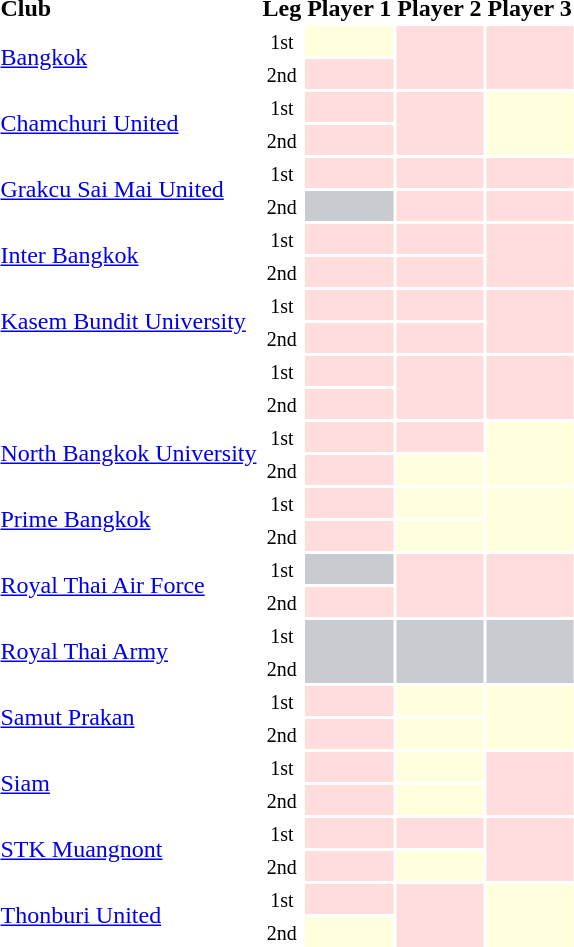<table class="sortable" style="text-align:left">
<tr>
<th>Club</th>
<th>Leg</th>
<th>Player 1</th>
<th>Player 2</th>
<th>Player 3</th>
</tr>
<tr>
<td rowspan="2"><a href='#'>Bangkok</a></td>
<td align="center"><small>1st</small></td>
<td bgcolor="#ffffdd"></td>
<td bgcolor="#ffdddd"rowspan="2"></td>
<td bgcolor="#ffdddd"rowspan="2"></td>
</tr>
<tr>
<td align="center"><small>2nd</small></td>
<td bgcolor="#ffdddd"></td>
</tr>
<tr>
<td rowspan="2"><a href='#'>Chamchuri United</a></td>
<td align="center"><small>1st</small></td>
<td bgcolor="#ffdddd"></td>
<td bgcolor="#ffdddd"rowspan="2"></td>
<td bgcolor="#ffffdd"rowspan="2"></td>
</tr>
<tr>
<td align="center"><small>2nd</small></td>
<td bgcolor="#ffdddd"></td>
</tr>
<tr>
<td rowspan="2"><a href='#'>Grakcu Sai Mai United</a></td>
<td align="center"><small>1st</small></td>
<td bgcolor="#ffdddd"></td>
<td bgcolor="#ffdddd"></td>
<td bgcolor="#ffdddd"></td>
</tr>
<tr>
<td align="center"><small>2nd</small></td>
<td bgcolor="#c8ccd1"></td>
<td bgcolor="#ffdddd"></td>
<td bgcolor="#ffdddd"></td>
</tr>
<tr>
<td rowspan="2"><a href='#'>Inter Bangkok</a></td>
<td align="center"><small>1st</small></td>
<td bgcolor="#ffdddd"></td>
<td bgcolor="#ffdddd"></td>
<td bgcolor="#ffdddd"rowspan="2"></td>
</tr>
<tr>
<td align="center"><small>2nd</small></td>
<td bgcolor="#ffdddd"></td>
<td bgcolor="#ffdddd"></td>
</tr>
<tr>
<td rowspan="2"><a href='#'>Kasem Bundit University</a></td>
<td align="center"><small>1st</small></td>
<td bgcolor="#ffdddd"></td>
<td bgcolor="#ffdddd"></td>
<td bgcolor="#ffdddd"rowspan="2"></td>
</tr>
<tr>
<td align="center"><small>2nd</small></td>
<td bgcolor="#ffdddd"></td>
<td bgcolor="#ffdddd"></td>
</tr>
<tr>
<td rowspan="2"></td>
<td align="center"><small>1st</small></td>
<td bgcolor="#ffdddd"></td>
<td bgcolor="#ffdddd"rowspan="2"></td>
<td bgcolor="#ffdddd"rowspan="2"></td>
</tr>
<tr>
<td align="center"><small>2nd</small></td>
<td bgcolor="#ffdddd"></td>
</tr>
<tr>
<td rowspan="2"><a href='#'>North Bangkok University</a></td>
<td align="center"><small>1st</small></td>
<td bgcolor="#ffdddd"></td>
<td bgcolor="#ffdddd"></td>
<td bgcolor="#ffffdd"rowspan="2"></td>
</tr>
<tr>
<td align="center"><small>2nd</small></td>
<td bgcolor="#ffdddd"></td>
<td bgcolor="#ffffdd"></td>
</tr>
<tr>
<td rowspan="2"><a href='#'>Prime Bangkok</a></td>
<td align="center"><small>1st</small></td>
<td bgcolor="#ffdddd"></td>
<td bgcolor="#ffffdd"></td>
<td bgcolor="#ffffdd"rowspan="2"></td>
</tr>
<tr>
<td align="center"><small>2nd</small></td>
<td bgcolor="#ffdddd"></td>
<td bgcolor="#ffffdd"></td>
</tr>
<tr>
<td rowspan="2"><a href='#'>Royal Thai Air Force</a></td>
<td align="center"><small>1st</small></td>
<td bgcolor="#c8ccd1"></td>
<td bgcolor="#ffdddd"rowspan="2"></td>
<td bgcolor="#ffdddd"rowspan="2"></td>
</tr>
<tr>
<td align="center"><small>2nd</small></td>
<td bgcolor="#ffdddd"></td>
</tr>
<tr>
<td rowspan="2"><a href='#'>Royal Thai Army</a></td>
<td align="center"><small>1st</small></td>
<td bgcolor="#c8ccd1"rowspan="2"></td>
<td bgcolor="#c8ccd1"rowspan="2"></td>
<td bgcolor="#c8ccd1"rowspan="2"></td>
</tr>
<tr>
<td align="center"><small>2nd</small></td>
</tr>
<tr>
<td rowspan="2"><a href='#'>Samut Prakan</a></td>
<td align="center"><small>1st</small></td>
<td bgcolor="#ffdddd"></td>
<td bgcolor="#ffffdd"></td>
<td bgcolor="#ffffdd"rowspan="2"></td>
</tr>
<tr>
<td align="center"><small>2nd</small></td>
<td bgcolor="#ffdddd"></td>
<td bgcolor="#ffffdd"></td>
</tr>
<tr>
<td rowspan="2"><a href='#'>Siam</a></td>
<td align="center"><small>1st</small></td>
<td bgcolor="#ffdddd"></td>
<td bgcolor="#ffffdd"></td>
<td bgcolor="#ffdddd"rowspan="2"></td>
</tr>
<tr>
<td align="center"><small>2nd</small></td>
<td bgcolor="#ffdddd"></td>
<td bgcolor="#ffffdd"></td>
</tr>
<tr>
<td rowspan="2"><a href='#'>STK Muangnont</a></td>
<td align="center"><small>1st</small></td>
<td bgcolor="#ffdddd"></td>
<td bgcolor="#ffdddd"></td>
<td bgcolor="#ffdddd"rowspan="2"></td>
</tr>
<tr>
<td align="center"><small>2nd</small></td>
<td bgcolor="#ffdddd"></td>
<td bgcolor="#ffffdd"></td>
</tr>
<tr>
<td rowspan="2"><a href='#'>Thonburi United</a></td>
<td align="center"><small>1st</small></td>
<td bgcolor="#ffdddd"></td>
<td bgcolor="#ffdddd"rowspan="2"></td>
<td bgcolor="#ffffdd"rowspan="2"></td>
</tr>
<tr>
<td align="center"><small>2nd</small></td>
<td bgcolor="#ffffdd"></td>
</tr>
</table>
